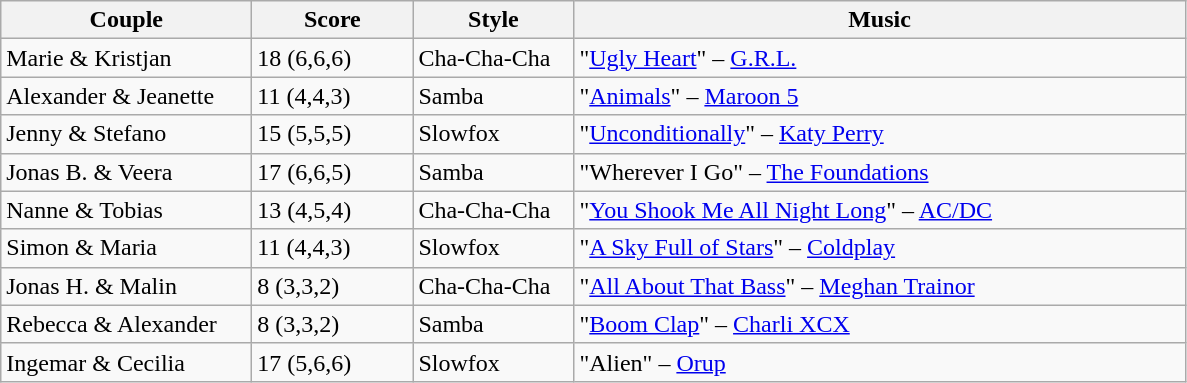<table class="wikitable">
<tr>
<th width="160">Couple</th>
<th width="100">Score</th>
<th width="100">Style</th>
<th width="400">Music</th>
</tr>
<tr>
<td>Marie & Kristjan</td>
<td>18 (6,6,6)</td>
<td>Cha-Cha-Cha</td>
<td>"<a href='#'>Ugly Heart</a>" – <a href='#'>G.R.L.</a></td>
</tr>
<tr>
<td>Alexander & Jeanette</td>
<td>11 (4,4,3)</td>
<td>Samba</td>
<td>"<a href='#'>Animals</a>" – <a href='#'>Maroon 5</a></td>
</tr>
<tr>
<td>Jenny & Stefano</td>
<td>15 (5,5,5)</td>
<td>Slowfox</td>
<td>"<a href='#'>Unconditionally</a>" – <a href='#'>Katy Perry</a></td>
</tr>
<tr>
<td>Jonas B. & Veera</td>
<td>17 (6,6,5)</td>
<td>Samba</td>
<td>"Wherever I Go" – <a href='#'>The Foundations</a></td>
</tr>
<tr>
<td>Nanne & Tobias</td>
<td>13 (4,5,4)</td>
<td>Cha-Cha-Cha</td>
<td>"<a href='#'>You Shook Me All Night Long</a>" – <a href='#'>AC/DC</a></td>
</tr>
<tr>
<td>Simon & Maria</td>
<td>11 (4,4,3)</td>
<td>Slowfox</td>
<td>"<a href='#'>A Sky Full of Stars</a>" – <a href='#'>Coldplay</a></td>
</tr>
<tr>
<td>Jonas H. & Malin</td>
<td>8 (3,3,2)</td>
<td>Cha-Cha-Cha</td>
<td>"<a href='#'>All About That Bass</a>" – <a href='#'>Meghan Trainor</a></td>
</tr>
<tr>
<td>Rebecca & Alexander</td>
<td>8 (3,3,2)</td>
<td>Samba</td>
<td>"<a href='#'>Boom Clap</a>" – <a href='#'>Charli XCX</a></td>
</tr>
<tr>
<td>Ingemar & Cecilia</td>
<td>17 (5,6,6)</td>
<td>Slowfox</td>
<td>"Alien" – <a href='#'>Orup</a></td>
</tr>
</table>
